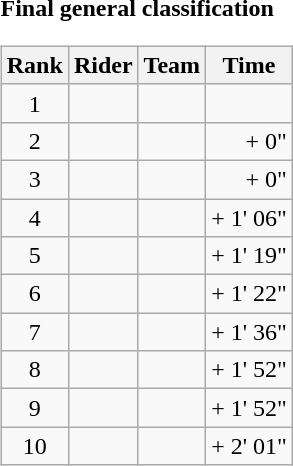<table>
<tr>
<td><strong>Final general classification</strong><br><table class="wikitable">
<tr>
<th scope="col">Rank</th>
<th scope="col">Rider</th>
<th scope="col">Team</th>
<th scope="col">Time</th>
</tr>
<tr>
<td style="text-align:center;">1</td>
<td></td>
<td></td>
<td style="text-align:right;"></td>
</tr>
<tr>
<td style="text-align:center;">2</td>
<td></td>
<td></td>
<td style="text-align:right;">+ 0"</td>
</tr>
<tr>
<td style="text-align:center;">3</td>
<td></td>
<td></td>
<td style="text-align:right;">+ 0"</td>
</tr>
<tr>
<td style="text-align:center;">4</td>
<td></td>
<td></td>
<td style="text-align:right;">+ 1' 06"</td>
</tr>
<tr>
<td style="text-align:center;">5</td>
<td></td>
<td></td>
<td style="text-align:right;">+ 1' 19"</td>
</tr>
<tr>
<td style="text-align:center;">6</td>
<td></td>
<td></td>
<td style="text-align:right;">+ 1' 22"</td>
</tr>
<tr>
<td style="text-align:center;">7</td>
<td></td>
<td></td>
<td style="text-align:right;">+ 1' 36"</td>
</tr>
<tr>
<td style="text-align:center;">8</td>
<td></td>
<td></td>
<td style="text-align:right;">+ 1' 52"</td>
</tr>
<tr>
<td style="text-align:center;">9</td>
<td></td>
<td></td>
<td style="text-align:right;">+ 1' 52"</td>
</tr>
<tr>
<td style="text-align:center;">10</td>
<td></td>
<td></td>
<td style="text-align:right;">+ 2' 01"</td>
</tr>
</table>
</td>
</tr>
</table>
